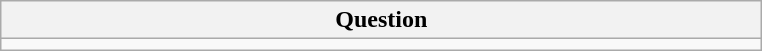<table class="wikitable">
<tr>
<th>Question</th>
</tr>
<tr>
<td style="width:500px;"></td>
</tr>
</table>
